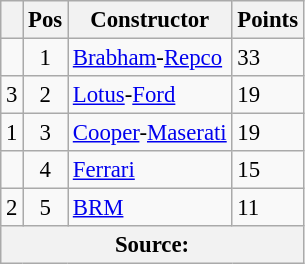<table class="wikitable" style="font-size: 95%;">
<tr>
<th></th>
<th>Pos</th>
<th>Constructor</th>
<th>Points</th>
</tr>
<tr>
<td align="left"></td>
<td align="center">1</td>
<td> <a href='#'>Brabham</a>-<a href='#'>Repco</a></td>
<td align="left">33</td>
</tr>
<tr>
<td align="left"> 3</td>
<td align="center">2</td>
<td> <a href='#'>Lotus</a>-<a href='#'>Ford</a></td>
<td align="left">19</td>
</tr>
<tr>
<td align="left"> 1</td>
<td align="center">3</td>
<td> <a href='#'>Cooper</a>-<a href='#'>Maserati</a></td>
<td align="left">19</td>
</tr>
<tr>
<td align="left"></td>
<td align="center">4</td>
<td> <a href='#'>Ferrari</a></td>
<td align="left">15</td>
</tr>
<tr>
<td align="left"> 2</td>
<td align="center">5</td>
<td> <a href='#'>BRM</a></td>
<td align="left">11</td>
</tr>
<tr>
<th colspan=4>Source:</th>
</tr>
</table>
